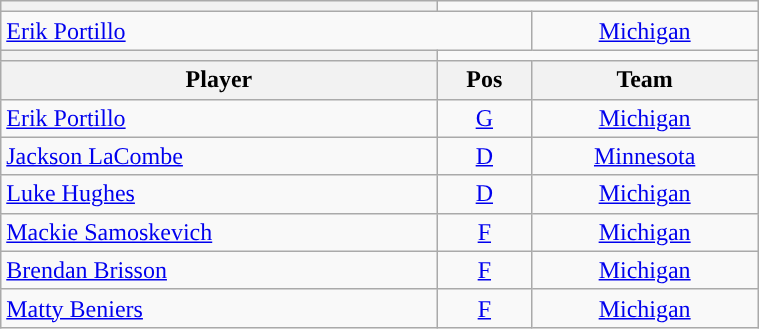<table class="wikitable" width=40%>
<tr>
<th><a href='#'></a></th>
</tr>
<tr>
<td colspan=2><a href='#'>Erik Portillo</a></td>
<td align=center><a href='#'>Michigan</a></td>
</tr>
<tr>
<th><a href='#'></a></th>
</tr>
<tr>
<th>Player</th>
<th>Pos</th>
<th>Team</th>
</tr>
<tr>
<td><a href='#'>Erik Portillo</a></td>
<td align=center><a href='#'>G</a></td>
<td align=center><a href='#'>Michigan</a></td>
</tr>
<tr>
<td><a href='#'>Jackson LaCombe</a></td>
<td align=center><a href='#'>D</a></td>
<td align=center><a href='#'>Minnesota</a></td>
</tr>
<tr>
<td><a href='#'>Luke Hughes</a></td>
<td align=center><a href='#'>D</a></td>
<td align=center><a href='#'>Michigan</a></td>
</tr>
<tr>
<td><a href='#'>Mackie Samoskevich</a></td>
<td align=center><a href='#'>F</a></td>
<td align=center><a href='#'>Michigan</a></td>
</tr>
<tr>
<td><a href='#'>Brendan Brisson</a></td>
<td align=center><a href='#'>F</a></td>
<td align=center><a href='#'>Michigan</a></td>
</tr>
<tr>
<td><a href='#'>Matty Beniers</a></td>
<td align=center><a href='#'>F</a></td>
<td align=center><a href='#'>Michigan</a></td>
</tr>
</table>
